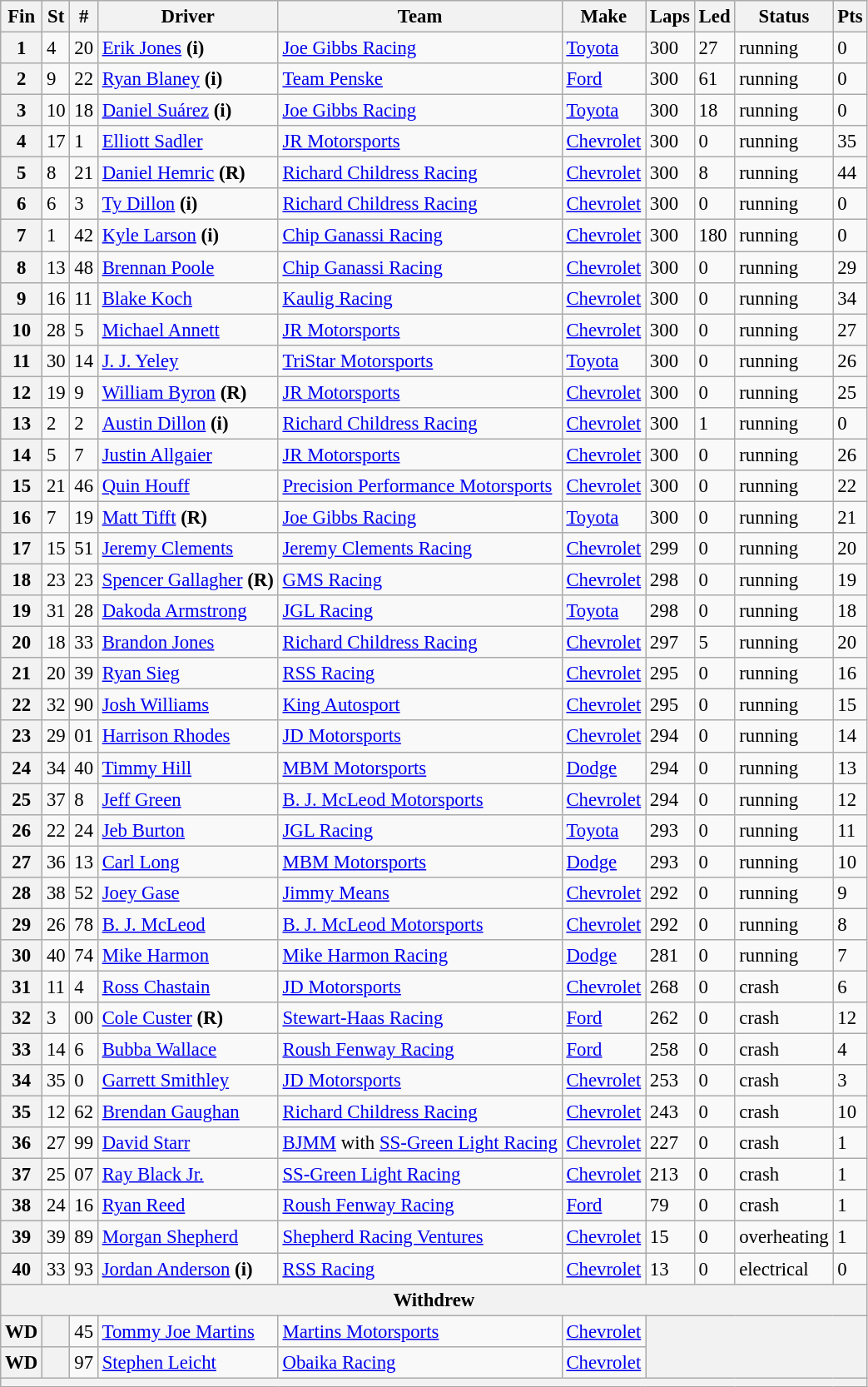<table class="wikitable" style="font-size:95%">
<tr>
<th>Fin</th>
<th>St</th>
<th>#</th>
<th>Driver</th>
<th>Team</th>
<th>Make</th>
<th>Laps</th>
<th>Led</th>
<th>Status</th>
<th>Pts</th>
</tr>
<tr>
<th>1</th>
<td>4</td>
<td>20</td>
<td><a href='#'>Erik Jones</a> <strong>(i)</strong></td>
<td><a href='#'>Joe Gibbs Racing</a></td>
<td><a href='#'>Toyota</a></td>
<td>300</td>
<td>27</td>
<td>running</td>
<td>0</td>
</tr>
<tr>
<th>2</th>
<td>9</td>
<td>22</td>
<td><a href='#'>Ryan Blaney</a> <strong>(i)</strong></td>
<td><a href='#'>Team Penske</a></td>
<td><a href='#'>Ford</a></td>
<td>300</td>
<td>61</td>
<td>running</td>
<td>0</td>
</tr>
<tr>
<th>3</th>
<td>10</td>
<td>18</td>
<td><a href='#'>Daniel Suárez</a> <strong>(i)</strong></td>
<td><a href='#'>Joe Gibbs Racing</a></td>
<td><a href='#'>Toyota</a></td>
<td>300</td>
<td>18</td>
<td>running</td>
<td>0</td>
</tr>
<tr>
<th>4</th>
<td>17</td>
<td>1</td>
<td><a href='#'>Elliott Sadler</a></td>
<td><a href='#'>JR Motorsports</a></td>
<td><a href='#'>Chevrolet</a></td>
<td>300</td>
<td>0</td>
<td>running</td>
<td>35</td>
</tr>
<tr>
<th>5</th>
<td>8</td>
<td>21</td>
<td><a href='#'>Daniel Hemric</a> <strong>(R)</strong></td>
<td><a href='#'>Richard Childress Racing</a></td>
<td><a href='#'>Chevrolet</a></td>
<td>300</td>
<td>8</td>
<td>running</td>
<td>44</td>
</tr>
<tr>
<th>6</th>
<td>6</td>
<td>3</td>
<td><a href='#'>Ty Dillon</a> <strong>(i)</strong></td>
<td><a href='#'>Richard Childress Racing</a></td>
<td><a href='#'>Chevrolet</a></td>
<td>300</td>
<td>0</td>
<td>running</td>
<td>0</td>
</tr>
<tr>
<th>7</th>
<td>1</td>
<td>42</td>
<td><a href='#'>Kyle Larson</a> <strong>(i)</strong></td>
<td><a href='#'>Chip Ganassi Racing</a></td>
<td><a href='#'>Chevrolet</a></td>
<td>300</td>
<td>180</td>
<td>running</td>
<td>0</td>
</tr>
<tr>
<th>8</th>
<td>13</td>
<td>48</td>
<td><a href='#'>Brennan Poole</a></td>
<td><a href='#'>Chip Ganassi Racing</a></td>
<td><a href='#'>Chevrolet</a></td>
<td>300</td>
<td>0</td>
<td>running</td>
<td>29</td>
</tr>
<tr>
<th>9</th>
<td>16</td>
<td>11</td>
<td><a href='#'>Blake Koch</a></td>
<td><a href='#'>Kaulig Racing</a></td>
<td><a href='#'>Chevrolet</a></td>
<td>300</td>
<td>0</td>
<td>running</td>
<td>34</td>
</tr>
<tr>
<th>10</th>
<td>28</td>
<td>5</td>
<td><a href='#'>Michael Annett</a></td>
<td><a href='#'>JR Motorsports</a></td>
<td><a href='#'>Chevrolet</a></td>
<td>300</td>
<td>0</td>
<td>running</td>
<td>27</td>
</tr>
<tr>
<th>11</th>
<td>30</td>
<td>14</td>
<td><a href='#'>J. J. Yeley</a></td>
<td><a href='#'>TriStar Motorsports</a></td>
<td><a href='#'>Toyota</a></td>
<td>300</td>
<td>0</td>
<td>running</td>
<td>26</td>
</tr>
<tr>
<th>12</th>
<td>19</td>
<td>9</td>
<td><a href='#'>William Byron</a> <strong>(R)</strong></td>
<td><a href='#'>JR Motorsports</a></td>
<td><a href='#'>Chevrolet</a></td>
<td>300</td>
<td>0</td>
<td>running</td>
<td>25</td>
</tr>
<tr>
<th>13</th>
<td>2</td>
<td>2</td>
<td><a href='#'>Austin Dillon</a> <strong>(i)</strong></td>
<td><a href='#'>Richard Childress Racing</a></td>
<td><a href='#'>Chevrolet</a></td>
<td>300</td>
<td>1</td>
<td>running</td>
<td>0</td>
</tr>
<tr>
<th>14</th>
<td>5</td>
<td>7</td>
<td><a href='#'>Justin Allgaier</a></td>
<td><a href='#'>JR Motorsports</a></td>
<td><a href='#'>Chevrolet</a></td>
<td>300</td>
<td>0</td>
<td>running</td>
<td>26</td>
</tr>
<tr>
<th>15</th>
<td>21</td>
<td>46</td>
<td><a href='#'>Quin Houff</a></td>
<td><a href='#'>Precision Performance Motorsports</a></td>
<td><a href='#'>Chevrolet</a></td>
<td>300</td>
<td>0</td>
<td>running</td>
<td>22</td>
</tr>
<tr>
<th>16</th>
<td>7</td>
<td>19</td>
<td><a href='#'>Matt Tifft</a> <strong>(R)</strong></td>
<td><a href='#'>Joe Gibbs Racing</a></td>
<td><a href='#'>Toyota</a></td>
<td>300</td>
<td>0</td>
<td>running</td>
<td>21</td>
</tr>
<tr>
<th>17</th>
<td>15</td>
<td>51</td>
<td><a href='#'>Jeremy Clements</a></td>
<td><a href='#'>Jeremy Clements Racing</a></td>
<td><a href='#'>Chevrolet</a></td>
<td>299</td>
<td>0</td>
<td>running</td>
<td>20</td>
</tr>
<tr>
<th>18</th>
<td>23</td>
<td>23</td>
<td><a href='#'>Spencer Gallagher</a> <strong>(R)</strong></td>
<td><a href='#'>GMS Racing</a></td>
<td><a href='#'>Chevrolet</a></td>
<td>298</td>
<td>0</td>
<td>running</td>
<td>19</td>
</tr>
<tr>
<th>19</th>
<td>31</td>
<td>28</td>
<td><a href='#'>Dakoda Armstrong</a></td>
<td><a href='#'>JGL Racing</a></td>
<td><a href='#'>Toyota</a></td>
<td>298</td>
<td>0</td>
<td>running</td>
<td>18</td>
</tr>
<tr>
<th>20</th>
<td>18</td>
<td>33</td>
<td><a href='#'>Brandon Jones</a></td>
<td><a href='#'>Richard Childress Racing</a></td>
<td><a href='#'>Chevrolet</a></td>
<td>297</td>
<td>5</td>
<td>running</td>
<td>20</td>
</tr>
<tr>
<th>21</th>
<td>20</td>
<td>39</td>
<td><a href='#'>Ryan Sieg</a></td>
<td><a href='#'>RSS Racing</a></td>
<td><a href='#'>Chevrolet</a></td>
<td>295</td>
<td>0</td>
<td>running</td>
<td>16</td>
</tr>
<tr>
<th>22</th>
<td>32</td>
<td>90</td>
<td><a href='#'>Josh Williams</a></td>
<td><a href='#'>King Autosport</a></td>
<td><a href='#'>Chevrolet</a></td>
<td>295</td>
<td>0</td>
<td>running</td>
<td>15</td>
</tr>
<tr>
<th>23</th>
<td>29</td>
<td>01</td>
<td><a href='#'>Harrison Rhodes</a></td>
<td><a href='#'>JD Motorsports</a></td>
<td><a href='#'>Chevrolet</a></td>
<td>294</td>
<td>0</td>
<td>running</td>
<td>14</td>
</tr>
<tr>
<th>24</th>
<td>34</td>
<td>40</td>
<td><a href='#'>Timmy Hill</a></td>
<td><a href='#'>MBM Motorsports</a></td>
<td><a href='#'>Dodge</a></td>
<td>294</td>
<td>0</td>
<td>running</td>
<td>13</td>
</tr>
<tr>
<th>25</th>
<td>37</td>
<td>8</td>
<td><a href='#'>Jeff Green</a></td>
<td><a href='#'>B. J. McLeod Motorsports</a></td>
<td><a href='#'>Chevrolet</a></td>
<td>294</td>
<td>0</td>
<td>running</td>
<td>12</td>
</tr>
<tr>
<th>26</th>
<td>22</td>
<td>24</td>
<td><a href='#'>Jeb Burton</a></td>
<td><a href='#'>JGL Racing</a></td>
<td><a href='#'>Toyota</a></td>
<td>293</td>
<td>0</td>
<td>running</td>
<td>11</td>
</tr>
<tr>
<th>27</th>
<td>36</td>
<td>13</td>
<td><a href='#'>Carl Long</a></td>
<td><a href='#'>MBM Motorsports</a></td>
<td><a href='#'>Dodge</a></td>
<td>293</td>
<td>0</td>
<td>running</td>
<td>10</td>
</tr>
<tr>
<th>28</th>
<td>38</td>
<td>52</td>
<td><a href='#'>Joey Gase</a></td>
<td><a href='#'>Jimmy Means</a></td>
<td><a href='#'>Chevrolet</a></td>
<td>292</td>
<td>0</td>
<td>running</td>
<td>9</td>
</tr>
<tr>
<th>29</th>
<td>26</td>
<td>78</td>
<td><a href='#'>B. J. McLeod</a></td>
<td><a href='#'>B. J. McLeod Motorsports</a></td>
<td><a href='#'>Chevrolet</a></td>
<td>292</td>
<td>0</td>
<td>running</td>
<td>8</td>
</tr>
<tr>
<th>30</th>
<td>40</td>
<td>74</td>
<td><a href='#'>Mike Harmon</a></td>
<td><a href='#'>Mike Harmon Racing</a></td>
<td><a href='#'>Dodge</a></td>
<td>281</td>
<td>0</td>
<td>running</td>
<td>7</td>
</tr>
<tr>
<th>31</th>
<td>11</td>
<td>4</td>
<td><a href='#'>Ross Chastain</a></td>
<td><a href='#'>JD Motorsports</a></td>
<td><a href='#'>Chevrolet</a></td>
<td>268</td>
<td>0</td>
<td>crash</td>
<td>6</td>
</tr>
<tr>
<th>32</th>
<td>3</td>
<td>00</td>
<td><a href='#'>Cole Custer</a> <strong>(R)</strong></td>
<td><a href='#'>Stewart-Haas Racing</a></td>
<td><a href='#'>Ford</a></td>
<td>262</td>
<td>0</td>
<td>crash</td>
<td>12</td>
</tr>
<tr>
<th>33</th>
<td>14</td>
<td>6</td>
<td><a href='#'>Bubba Wallace</a></td>
<td><a href='#'>Roush Fenway Racing</a></td>
<td><a href='#'>Ford</a></td>
<td>258</td>
<td>0</td>
<td>crash</td>
<td>4</td>
</tr>
<tr>
<th>34</th>
<td>35</td>
<td>0</td>
<td><a href='#'>Garrett Smithley</a></td>
<td><a href='#'>JD Motorsports</a></td>
<td><a href='#'>Chevrolet</a></td>
<td>253</td>
<td>0</td>
<td>crash</td>
<td>3</td>
</tr>
<tr>
<th>35</th>
<td>12</td>
<td>62</td>
<td><a href='#'>Brendan Gaughan</a></td>
<td><a href='#'>Richard Childress Racing</a></td>
<td><a href='#'>Chevrolet</a></td>
<td>243</td>
<td>0</td>
<td>crash</td>
<td>10</td>
</tr>
<tr>
<th>36</th>
<td>27</td>
<td>99</td>
<td><a href='#'>David Starr</a></td>
<td><a href='#'>BJMM</a> with <a href='#'>SS-Green Light Racing</a></td>
<td><a href='#'>Chevrolet</a></td>
<td>227</td>
<td>0</td>
<td>crash</td>
<td>1</td>
</tr>
<tr>
<th>37</th>
<td>25</td>
<td>07</td>
<td><a href='#'>Ray Black Jr.</a></td>
<td><a href='#'>SS-Green Light Racing</a></td>
<td><a href='#'>Chevrolet</a></td>
<td>213</td>
<td>0</td>
<td>crash</td>
<td>1</td>
</tr>
<tr>
<th>38</th>
<td>24</td>
<td>16</td>
<td><a href='#'>Ryan Reed</a></td>
<td><a href='#'>Roush Fenway Racing</a></td>
<td><a href='#'>Ford</a></td>
<td>79</td>
<td>0</td>
<td>crash</td>
<td>1</td>
</tr>
<tr>
<th>39</th>
<td>39</td>
<td>89</td>
<td><a href='#'>Morgan Shepherd</a></td>
<td><a href='#'>Shepherd Racing Ventures</a></td>
<td><a href='#'>Chevrolet</a></td>
<td>15</td>
<td>0</td>
<td>overheating</td>
<td>1</td>
</tr>
<tr>
<th>40</th>
<td>33</td>
<td>93</td>
<td><a href='#'>Jordan Anderson</a> <strong>(i)</strong></td>
<td><a href='#'>RSS Racing</a></td>
<td><a href='#'>Chevrolet</a></td>
<td>13</td>
<td>0</td>
<td>electrical</td>
<td>0</td>
</tr>
<tr>
<th colspan="10">Withdrew</th>
</tr>
<tr>
<th>WD</th>
<th></th>
<td>45</td>
<td><a href='#'>Tommy Joe Martins</a></td>
<td><a href='#'>Martins Motorsports</a></td>
<td><a href='#'>Chevrolet</a></td>
<th colspan="4" rowspan="2"></th>
</tr>
<tr>
<th>WD</th>
<th></th>
<td>97</td>
<td><a href='#'>Stephen Leicht</a></td>
<td><a href='#'>Obaika Racing</a></td>
<td><a href='#'>Chevrolet</a></td>
</tr>
<tr>
<th colspan="10"></th>
</tr>
</table>
